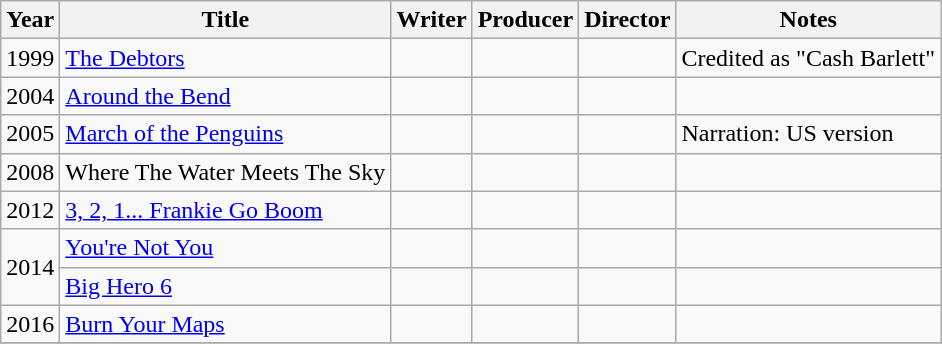<table class="wikitable">
<tr>
<th>Year</th>
<th>Title</th>
<th>Writer</th>
<th>Producer</th>
<th>Director</th>
<th>Notes</th>
</tr>
<tr>
<td>1999</td>
<td><a href='#'>The Debtors</a></td>
<td></td>
<td></td>
<td></td>
<td>Credited as "Cash Barlett"</td>
</tr>
<tr>
<td>2004</td>
<td><a href='#'>Around the Bend</a></td>
<td></td>
<td></td>
<td></td>
<td></td>
</tr>
<tr>
<td>2005</td>
<td><a href='#'>March of the Penguins</a></td>
<td></td>
<td></td>
<td></td>
<td>Narration: US version</td>
</tr>
<tr>
<td>2008</td>
<td>Where The Water Meets The Sky</td>
<td></td>
<td></td>
<td></td>
<td></td>
</tr>
<tr>
<td>2012</td>
<td><a href='#'>3, 2, 1... Frankie Go Boom</a></td>
<td></td>
<td></td>
<td></td>
<td></td>
</tr>
<tr>
<td rowspan=2>2014</td>
<td><a href='#'>You're Not You</a></td>
<td></td>
<td></td>
<td></td>
<td></td>
</tr>
<tr>
<td><a href='#'>Big Hero 6</a></td>
<td></td>
<td></td>
<td></td>
<td></td>
</tr>
<tr>
<td>2016</td>
<td><a href='#'>Burn Your Maps</a></td>
<td></td>
<td></td>
<td></td>
<td></td>
</tr>
<tr>
</tr>
</table>
